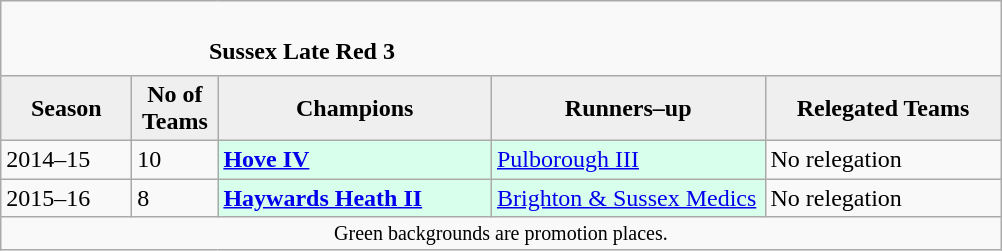<table class="wikitable" style="text-align: left;">
<tr>
<td colspan="11" cellpadding="0" cellspacing="0"><br><table border="0" style="width:100%;" cellpadding="0" cellspacing="0">
<tr>
<td style="width:20%; border:0;"></td>
<td style="border:0;"><strong>Sussex Late Red 3</strong></td>
<td style="width:20%; border:0;"></td>
</tr>
</table>
</td>
</tr>
<tr>
<th style="background:#efefef; width:80px;">Season</th>
<th style="background:#efefef; width:50px;">No of Teams</th>
<th style="background:#efefef; width:175px;">Champions</th>
<th style="background:#efefef; width:175px;">Runners–up</th>
<th style="background:#efefef; width:150px;">Relegated Teams</th>
</tr>
<tr align=left>
<td>2014–15</td>
<td>10</td>
<td style="background:#d8ffeb;"><strong><a href='#'>Hove IV</a></strong></td>
<td style="background:#d8ffeb;"><a href='#'>Pulborough III</a></td>
<td>No relegation</td>
</tr>
<tr>
<td>2015–16</td>
<td>8</td>
<td style="background:#d8ffeb;"><strong><a href='#'>Haywards Heath II</a></strong></td>
<td style="background:#d8ffeb;"><a href='#'>Brighton & Sussex Medics</a></td>
<td>No relegation</td>
</tr>
<tr>
<td colspan="15"  style="border:0; font-size:smaller; text-align:center;">Green backgrounds are promotion places.</td>
</tr>
</table>
